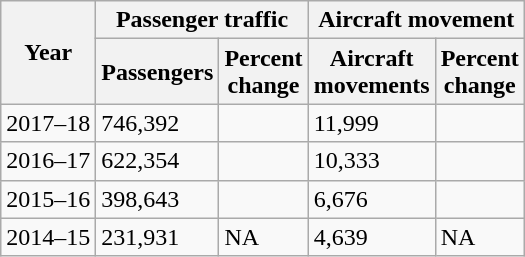<table class="wikitable sortable">
<tr>
<th rowspan="2">Year</th>
<th colspan="2">Passenger traffic</th>
<th colspan="2">Aircraft movement</th>
</tr>
<tr>
<th>Passengers</th>
<th>Percent<br>change</th>
<th>Aircraft<br>movements</th>
<th>Percent<br>change</th>
</tr>
<tr>
<td>2017–18</td>
<td>746,392</td>
<td></td>
<td>11,999 </td>
<td></td>
</tr>
<tr>
<td>2016–17</td>
<td>622,354</td>
<td></td>
<td>10,333</td>
<td></td>
</tr>
<tr>
<td>2015–16</td>
<td>398,643</td>
<td></td>
<td>6,676</td>
<td></td>
</tr>
<tr>
<td>2014–15</td>
<td>231,931</td>
<td>NA</td>
<td>4,639</td>
<td>NA</td>
</tr>
</table>
